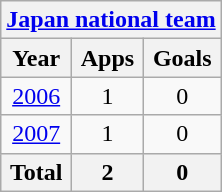<table class="wikitable" style="text-align:center">
<tr>
<th colspan=3><a href='#'>Japan national team</a></th>
</tr>
<tr>
<th>Year</th>
<th>Apps</th>
<th>Goals</th>
</tr>
<tr>
<td><a href='#'>2006</a></td>
<td>1</td>
<td>0</td>
</tr>
<tr>
<td><a href='#'>2007</a></td>
<td>1</td>
<td>0</td>
</tr>
<tr>
<th>Total</th>
<th>2</th>
<th>0</th>
</tr>
</table>
